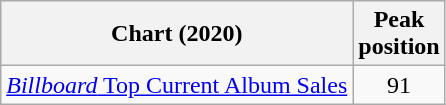<table class="wikitable">
<tr>
<th scope=col>Chart (2020)</th>
<th scope=col>Peak<br>position</th>
</tr>
<tr>
<td><a href='#'><em>Billboard</em> Top Current Album Sales</a></td>
<td style="text-align:center;">91</td>
</tr>
</table>
